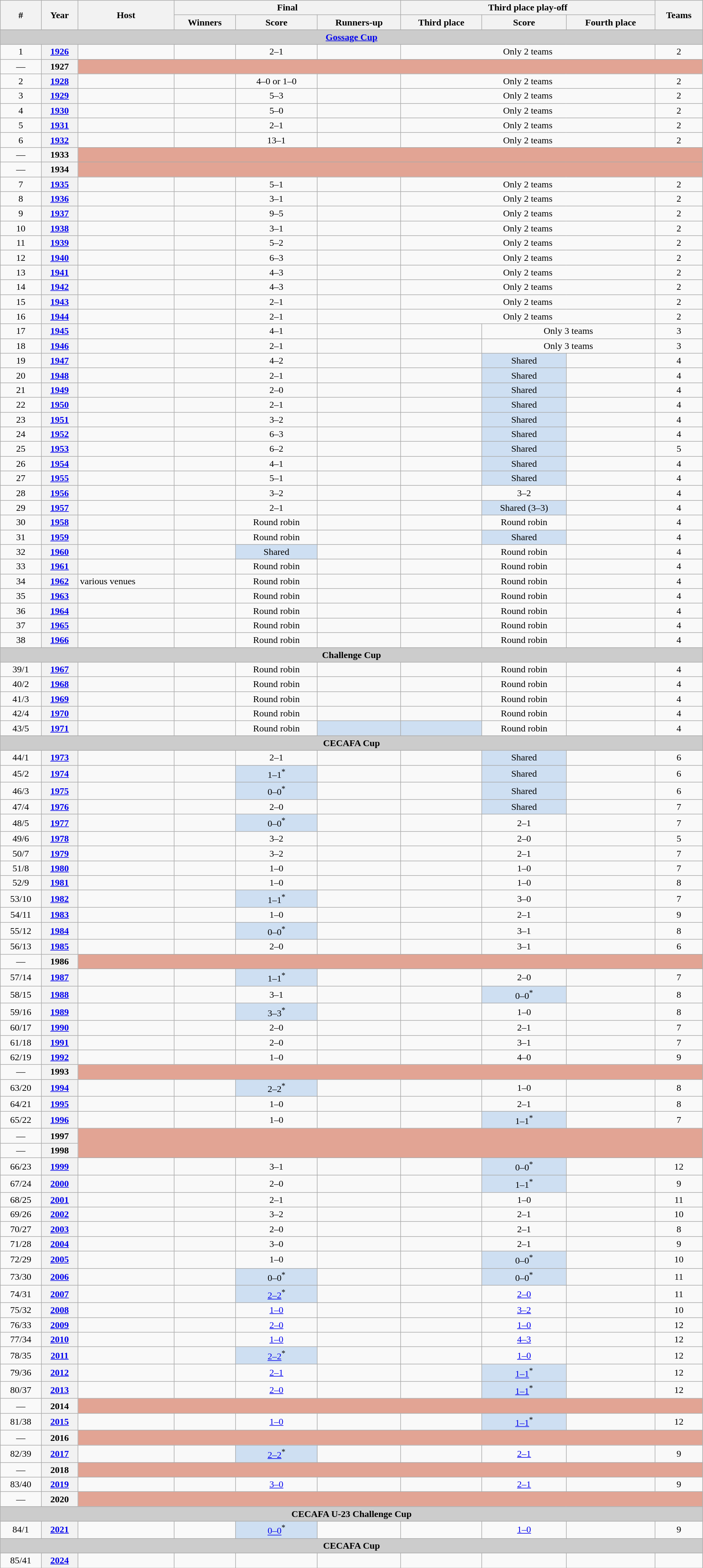<table class="wikitable plainrowheaders sortable" style="width: 96%">
<tr>
<th scope="col" rowspan="2">#</th>
<th scope="col" rowspan="2">Year</th>
<th scope="col" rowspan="2">Host</th>
<th scope="col" colspan="3">Final</th>
<th scope="col" colspan="3">Third place play-off</th>
<th scope="col" rowspan="2">Teams</th>
</tr>
<tr>
<th scope="col">Winners</th>
<th scope="col">Score</th>
<th scope="col">Runners-up</th>
<th scope="col">Third place</th>
<th scope="col">Score</th>
<th scope="col">Fourth place</th>
</tr>
<tr>
<td colspan="10" bgcolor="#cccccc"align=center><strong><a href='#'>Gossage Cup</a></strong></td>
</tr>
<tr>
<td align="center">1</td>
<th scope="row" style="text-align:center"><a href='#'>1926</a></th>
<td></td>
<td></td>
<td align="center">2–1</td>
<td></td>
<td colspan="3" style="text-align:center">Only 2 teams</td>
<td align="center">2</td>
</tr>
<tr>
<td align="center">—</td>
<th scope="row" style="text-align:center">1927</th>
<td colspan="8" bgcolor="#e2a494"></td>
</tr>
<tr>
<td align="center">2</td>
<th scope="row" style="text-align:center"><a href='#'>1928</a></th>
<td></td>
<td></td>
<td align="center">4–0 or 1–0</td>
<td></td>
<td colspan="3" style="text-align:center">Only 2 teams</td>
<td align="center">2</td>
</tr>
<tr>
<td align="center">3</td>
<th scope="row" style="text-align:center"><a href='#'>1929</a></th>
<td></td>
<td></td>
<td align="center">5–3</td>
<td></td>
<td colspan="3" style="text-align:center">Only 2 teams</td>
<td align="center">2</td>
</tr>
<tr>
<td align="center">4</td>
<th scope="row" style="text-align:center"><a href='#'>1930</a></th>
<td></td>
<td></td>
<td align="center">5–0</td>
<td></td>
<td colspan="3" style="text-align:center">Only 2 teams</td>
<td align="center">2</td>
</tr>
<tr>
<td align="center">5</td>
<th scope="row" style="text-align:center"><a href='#'>1931</a></th>
<td></td>
<td></td>
<td align="center">2–1</td>
<td></td>
<td colspan="3" style="text-align:center">Only 2 teams</td>
<td align="center">2</td>
</tr>
<tr>
<td align="center">6</td>
<th scope="row" style="text-align:center"><a href='#'>1932</a></th>
<td></td>
<td></td>
<td align="center">13–1</td>
<td></td>
<td colspan="3" style="text-align:center">Only 2 teams</td>
<td align="center">2</td>
</tr>
<tr>
<td align="center">—</td>
<th scope="row" style="text-align:center">1933</th>
<td colspan="9" rowspan="1" bgcolor="#e2a494"></td>
</tr>
<tr>
<td align="center">—</td>
<th scope="row" style="text-align:center">1934</th>
<td colspan="9" rowspan="1" bgcolor="#e2a494"></td>
</tr>
<tr>
<td align="center">7</td>
<th scope="row" style="text-align:center"><a href='#'>1935</a></th>
<td></td>
<td></td>
<td align="center">5–1</td>
<td></td>
<td colspan="3" style="text-align:center">Only 2 teams</td>
<td align="center">2</td>
</tr>
<tr>
<td align="center">8</td>
<th scope="row" style="text-align:center"><a href='#'>1936</a></th>
<td></td>
<td></td>
<td align="center">3–1</td>
<td></td>
<td colspan="3" style="text-align:center">Only 2 teams</td>
<td align="center">2</td>
</tr>
<tr>
<td align="center">9</td>
<th scope="row" style="text-align:center"><a href='#'>1937</a></th>
<td></td>
<td></td>
<td align="center">9–5</td>
<td></td>
<td colspan="3" style="text-align:center">Only 2 teams</td>
<td align="center">2</td>
</tr>
<tr>
<td align="center">10</td>
<th scope="row" style="text-align:center"><a href='#'>1938</a></th>
<td></td>
<td></td>
<td align="center">3–1</td>
<td></td>
<td colspan="3" style="text-align:center">Only 2 teams</td>
<td align="center">2</td>
</tr>
<tr>
<td align="center">11</td>
<th scope="row" style="text-align:center"><a href='#'>1939</a></th>
<td></td>
<td></td>
<td align="center">5–2</td>
<td></td>
<td colspan="3" style="text-align:center">Only 2 teams</td>
<td align="center">2</td>
</tr>
<tr>
<td align="center">12</td>
<th scope="row" style="text-align:center"><a href='#'>1940</a></th>
<td></td>
<td></td>
<td align="center">6–3</td>
<td></td>
<td colspan="3" style="text-align:center">Only 2 teams</td>
<td align="center">2</td>
</tr>
<tr>
<td align="center">13</td>
<th scope="row" style="text-align:center"><a href='#'>1941</a></th>
<td></td>
<td></td>
<td align="center">4–3</td>
<td></td>
<td colspan="3" style="text-align:center">Only 2 teams</td>
<td align="center">2</td>
</tr>
<tr>
<td align="center">14</td>
<th scope="row" style="text-align:center"><a href='#'>1942</a></th>
<td></td>
<td></td>
<td align="center">4–3</td>
<td></td>
<td colspan="3" style="text-align:center">Only 2 teams</td>
<td align="center">2</td>
</tr>
<tr>
<td align="center">15</td>
<th scope="row" style="text-align:center"><a href='#'>1943</a></th>
<td></td>
<td></td>
<td align="center">2–1</td>
<td></td>
<td colspan="3" style="text-align:center">Only 2 teams</td>
<td align="center">2</td>
</tr>
<tr>
<td align="center">16</td>
<th scope="row" style="text-align:center"><a href='#'>1944</a></th>
<td></td>
<td></td>
<td align="center">2–1</td>
<td></td>
<td colspan="3" style="text-align:center">Only 2 teams</td>
<td align="center">2</td>
</tr>
<tr>
<td align="center">17</td>
<th scope="row" style="text-align:center"><a href='#'>1945</a></th>
<td></td>
<td></td>
<td align="center">4–1</td>
<td></td>
<td></td>
<td colspan="2" style="text-align:center">Only 3 teams</td>
<td align="center">3</td>
</tr>
<tr>
<td align="center">18</td>
<th scope="row" style="text-align:center"><a href='#'>1946</a></th>
<td></td>
<td></td>
<td align="center">2–1</td>
<td></td>
<td></td>
<td colspan="2" style="text-align:center">Only 3 teams</td>
<td align="center">3</td>
</tr>
<tr>
<td align="center">19</td>
<th scope="row" style="text-align:center"><a href='#'>1947</a></th>
<td></td>
<td></td>
<td align="center">4–2</td>
<td></td>
<td></td>
<td align="center" bgcolor="#CEDFF2">Shared</td>
<td></td>
<td align="center">4</td>
</tr>
<tr>
<td align="center">20</td>
<th scope="row" style="text-align:center"><a href='#'>1948</a></th>
<td></td>
<td></td>
<td align="center">2–1</td>
<td></td>
<td></td>
<td align="center" bgcolor="#CEDFF2">Shared</td>
<td></td>
<td align="center">4</td>
</tr>
<tr>
<td align="center">21</td>
<th scope="row" style="text-align:center"><a href='#'>1949</a></th>
<td></td>
<td></td>
<td align="center">2–0</td>
<td></td>
<td></td>
<td align="center" bgcolor="#CEDFF2">Shared</td>
<td></td>
<td align="center">4</td>
</tr>
<tr>
<td align="center">22</td>
<th scope="row" style="text-align:center"><a href='#'>1950</a></th>
<td></td>
<td></td>
<td align="center">2–1</td>
<td></td>
<td></td>
<td align="center" bgcolor="#CEDFF2">Shared</td>
<td></td>
<td align="center">4</td>
</tr>
<tr>
<td align="center">23</td>
<th scope="row" style="text-align:center"><a href='#'>1951</a></th>
<td></td>
<td></td>
<td align="center">3–2</td>
<td></td>
<td></td>
<td align="center" bgcolor="#CEDFF2">Shared</td>
<td></td>
<td align="center">4</td>
</tr>
<tr>
<td align="center">24</td>
<th scope="row" style="text-align:center"><a href='#'>1952</a></th>
<td></td>
<td></td>
<td align="center">6–3</td>
<td></td>
<td></td>
<td align="center" bgcolor="#CEDFF2">Shared</td>
<td></td>
<td align="center">4</td>
</tr>
<tr>
<td align="center">25</td>
<th scope="row" style="text-align:center"><a href='#'>1953</a></th>
<td></td>
<td></td>
<td align="center">6–2</td>
<td></td>
<td></td>
<td align="center" bgcolor="#CEDFF2">Shared</td>
<td></td>
<td align="center">5</td>
</tr>
<tr>
<td align="center">26</td>
<th scope="row" style="text-align:center"><a href='#'>1954</a></th>
<td></td>
<td></td>
<td align="center">4–1</td>
<td></td>
<td></td>
<td align="center" bgcolor="#CEDFF2">Shared</td>
<td></td>
<td align="center">4</td>
</tr>
<tr>
<td align="center">27</td>
<th scope="row" style="text-align:center"><a href='#'>1955</a></th>
<td></td>
<td></td>
<td align="center">5–1</td>
<td></td>
<td></td>
<td align="center" bgcolor="#CEDFF2">Shared</td>
<td></td>
<td align="center">4</td>
</tr>
<tr>
<td align="center">28</td>
<th scope="row" style="text-align:center"><a href='#'>1956</a></th>
<td></td>
<td></td>
<td align="center">3–2</td>
<td></td>
<td></td>
<td align="center">3–2</td>
<td></td>
<td align="center">4</td>
</tr>
<tr>
<td align="center">29</td>
<th scope="row" style="text-align:center"><a href='#'>1957</a></th>
<td></td>
<td></td>
<td align="center">2–1</td>
<td></td>
<td></td>
<td align="center" bgcolor="#CEDFF2">Shared (3–3)</td>
<td></td>
<td align="center">4</td>
</tr>
<tr>
<td align="center">30</td>
<th scope="row" style="text-align:center"><a href='#'>1958</a></th>
<td></td>
<td></td>
<td align="center">Round robin</td>
<td></td>
<td></td>
<td align="center">Round robin</td>
<td></td>
<td align="center">4</td>
</tr>
<tr>
<td align="center">31</td>
<th scope="row" style="text-align:center"><a href='#'>1959</a></th>
<td></td>
<td></td>
<td align="center">Round robin</td>
<td></td>
<td></td>
<td align="center" bgcolor="#CEDFF2">Shared</td>
<td></td>
<td align="center">4</td>
</tr>
<tr>
<td align="center">32</td>
<th scope="row" style="text-align:center"><a href='#'>1960</a></th>
<td></td>
<td></td>
<td align="center" bgcolor="#CEDFF2">Shared</td>
<td></td>
<td></td>
<td align="center">Round robin</td>
<td></td>
<td align="center">4</td>
</tr>
<tr>
<td align="center">33</td>
<th scope="row" style="text-align:center"><a href='#'>1961</a></th>
<td></td>
<td></td>
<td align="center">Round robin</td>
<td></td>
<td></td>
<td align="center">Round robin</td>
<td></td>
<td align="center">4</td>
</tr>
<tr>
<td align="center">34</td>
<th scope="row" style="text-align:center"><a href='#'>1962</a></th>
<td>various venues</td>
<td></td>
<td align="center">Round robin</td>
<td></td>
<td></td>
<td align="center">Round robin</td>
<td></td>
<td align="center">4</td>
</tr>
<tr>
<td align="center">35</td>
<th scope="row" style="text-align:center"><a href='#'>1963</a></th>
<td></td>
<td></td>
<td align="center">Round robin</td>
<td></td>
<td></td>
<td align="center">Round robin</td>
<td></td>
<td align="center">4</td>
</tr>
<tr>
<td align="center">36</td>
<th scope="row" style="text-align:center"><a href='#'>1964</a></th>
<td></td>
<td></td>
<td align="center">Round robin</td>
<td></td>
<td></td>
<td align="center">Round robin</td>
<td></td>
<td align="center">4</td>
</tr>
<tr>
<td align="center">37</td>
<th scope="row" style="text-align:center"><a href='#'>1965</a></th>
<td></td>
<td></td>
<td align="center">Round robin</td>
<td></td>
<td></td>
<td align="center">Round robin</td>
<td></td>
<td align="center">4</td>
</tr>
<tr>
<td align="center">38</td>
<th scope="row" style="text-align:center"><a href='#'>1966</a></th>
<td></td>
<td></td>
<td align="center">Round robin</td>
<td></td>
<td></td>
<td align="center">Round robin</td>
<td></td>
<td align="center">4</td>
</tr>
<tr>
<td colspan="10" bgcolor="#cccccc"align=center><strong>Challenge Cup</strong></td>
</tr>
<tr>
<td align="center">39/1</td>
<th scope="row" style="text-align:center"><a href='#'>1967</a></th>
<td></td>
<td></td>
<td align="center">Round robin</td>
<td></td>
<td></td>
<td align="center">Round robin</td>
<td></td>
<td align="center">4</td>
</tr>
<tr>
<td align="center">40/2</td>
<th scope="row" style="text-align:center"><a href='#'>1968</a></th>
<td></td>
<td></td>
<td align="center">Round robin</td>
<td></td>
<td></td>
<td align="center">Round robin</td>
<td></td>
<td align="center">4</td>
</tr>
<tr>
<td align="center">41/3</td>
<th scope="row" style="text-align:center"><a href='#'>1969</a></th>
<td></td>
<td></td>
<td align="center">Round robin</td>
<td></td>
<td></td>
<td align="center">Round robin</td>
<td></td>
<td align="center">4</td>
</tr>
<tr>
<td align="center">42/4</td>
<th scope="row" style="text-align:center"><a href='#'>1970</a></th>
<td></td>
<td></td>
<td align="center">Round robin</td>
<td></td>
<td></td>
<td align="center">Round robin</td>
<td></td>
<td align="center">4</td>
</tr>
<tr>
<td align="center">43/5</td>
<th scope="row" style="text-align:center"><a href='#'>1971</a></th>
<td></td>
<td></td>
<td align="center">Round robin</td>
<td bgcolor="#CEDFF2"></td>
<td bgcolor="#CEDFF2"></td>
<td align="center">Round robin</td>
<td></td>
<td align="center">4</td>
</tr>
<tr>
<td colspan="10" bgcolor="#cccccc"align=center><strong>CECAFA Cup</strong></td>
</tr>
<tr>
<td align="center">44/1</td>
<th scope="row" style="text-align:center"><a href='#'>1973</a></th>
<td></td>
<td><strong></strong></td>
<td align="center">2–1</td>
<td></td>
<td></td>
<td align="center" bgcolor="#CEDFF2">Shared</td>
<td></td>
<td align="center">6</td>
</tr>
<tr>
<td align="center">45/2</td>
<th scope="row" style="text-align:center"><a href='#'>1974</a></th>
<td></td>
<td><strong></strong></td>
<td align="center" bgcolor="#CEDFF2">1–1<sup>*</sup></td>
<td></td>
<td></td>
<td align="center" bgcolor="#CEDFF2">Shared</td>
<td></td>
<td align="center">6</td>
</tr>
<tr>
<td align="center">46/3</td>
<th scope="row" style="text-align:center"><a href='#'>1975</a></th>
<td></td>
<td><strong></strong></td>
<td align="center" bgcolor="#CEDFF2">0–0<sup>*</sup></td>
<td></td>
<td></td>
<td align="center" bgcolor="#CEDFF2">Shared</td>
<td></td>
<td align="center">6</td>
</tr>
<tr>
<td align="center">47/4</td>
<th scope="row" style="text-align:center"><a href='#'>1976</a></th>
<td></td>
<td><strong></strong></td>
<td align="center">2–0</td>
<td></td>
<td></td>
<td align="center" bgcolor="#CEDFF2">Shared</td>
<td></td>
<td align="center">7</td>
</tr>
<tr>
<td align="center">48/5</td>
<th scope="row" style="text-align:center"><a href='#'>1977</a></th>
<td></td>
<td><strong></strong></td>
<td align="center" bgcolor="#CEDFF2">0–0<sup>*</sup></td>
<td></td>
<td><strong></strong></td>
<td align="center">2–1</td>
<td></td>
<td align="center">7</td>
</tr>
<tr>
<td align="center">49/6</td>
<th scope="row" style="text-align:center"><a href='#'>1978</a></th>
<td></td>
<td><strong></strong></td>
<td align="center">3–2</td>
<td></td>
<td><strong></strong></td>
<td align="center">2–0</td>
<td></td>
<td align="center">5</td>
</tr>
<tr>
<td align="center">50/7</td>
<th scope="row" style="text-align:center"><a href='#'>1979</a></th>
<td></td>
<td><strong></strong></td>
<td align="center">3–2</td>
<td></td>
<td><strong></strong></td>
<td align="center">2–1</td>
<td></td>
<td align="center">7</td>
</tr>
<tr>
<td align="center">51/8</td>
<th scope="row" style="text-align:center"><a href='#'>1980</a></th>
<td></td>
<td><strong></strong></td>
<td align="center">1–0</td>
<td></td>
<td><strong></strong></td>
<td align="center">1–0</td>
<td></td>
<td align="center">7</td>
</tr>
<tr>
<td align="center">52/9</td>
<th scope="row" style="text-align:center"><a href='#'>1981</a></th>
<td></td>
<td><strong></strong></td>
<td align="center">1–0</td>
<td></td>
<td><strong></strong></td>
<td align="center">1–0</td>
<td></td>
<td align="center">8</td>
</tr>
<tr>
<td align="center">53/10</td>
<th scope="row" style="text-align:center"><a href='#'>1982</a></th>
<td></td>
<td><strong></strong></td>
<td align="center" bgcolor="#CEDFF2">1–1<sup>*</sup></td>
<td></td>
<td><strong></strong></td>
<td align="center">3–0</td>
<td></td>
<td align="center">7</td>
</tr>
<tr>
<td align="center">54/11</td>
<th scope="row" style="text-align:center"><a href='#'>1983</a></th>
<td></td>
<td><strong></strong></td>
<td align="center">1–0</td>
<td></td>
<td><strong></strong></td>
<td align="center">2–1</td>
<td></td>
<td align="center">9</td>
</tr>
<tr>
<td align="center">55/12</td>
<th scope="row" style="text-align:center"><a href='#'>1984</a></th>
<td></td>
<td><strong></strong></td>
<td align="center" bgcolor="#CEDFF2">0–0<sup>*</sup></td>
<td></td>
<td><strong></strong></td>
<td align="center">3–1</td>
<td></td>
<td align="center">8</td>
</tr>
<tr>
<td align="center">56/13</td>
<th scope="row" style="text-align:center"><a href='#'>1985</a></th>
<td></td>
<td><strong></strong></td>
<td align="center">2–0</td>
<td></td>
<td><strong></strong></td>
<td align="center">3–1</td>
<td></td>
<td align="center">6</td>
</tr>
<tr>
<td align="center">—</td>
<th scope="row" style="text-align:center">1986</th>
<td colspan="8" bgcolor="#e2a494"></td>
</tr>
<tr>
<td align="center">57/14</td>
<th scope="row" style="text-align:center"><a href='#'>1987</a></th>
<td></td>
<td><strong></strong></td>
<td align="center" bgcolor="#CEDFF2">1–1<sup>*</sup></td>
<td></td>
<td><strong></strong></td>
<td align="center">2–0</td>
<td></td>
<td align="center">7</td>
</tr>
<tr>
<td align="center">58/15</td>
<th scope="row" style="text-align:center"><a href='#'>1988</a></th>
<td></td>
<td><strong></strong></td>
<td align="center">3–1</td>
<td></td>
<td><strong></strong></td>
<td align="center" bgcolor="#CEDFF2">0–0<sup>*</sup></td>
<td></td>
<td align="center">8</td>
</tr>
<tr>
<td align="center">59/16</td>
<th scope="row" style="text-align:center"><a href='#'>1989</a></th>
<td></td>
<td><strong></strong></td>
<td align="center" bgcolor="#CEDFF2">3–3<sup>*</sup></td>
<td></td>
<td><strong></strong></td>
<td align="center">1–0</td>
<td></td>
<td align="center">8</td>
</tr>
<tr>
<td align="center">60/17</td>
<th scope="row" style="text-align:center"><a href='#'>1990</a></th>
<td></td>
<td><strong></strong></td>
<td align="center">2–0</td>
<td></td>
<td><strong></strong></td>
<td align="center">2–1</td>
<td></td>
<td align="center">7</td>
</tr>
<tr>
<td align="center">61/18</td>
<th scope="row" style="text-align:center"><a href='#'>1991</a></th>
<td></td>
<td><strong></strong></td>
<td align="center">2–0</td>
<td></td>
<td><strong></strong></td>
<td align="center">3–1</td>
<td></td>
<td align="center">7</td>
</tr>
<tr>
<td align="center">62/19</td>
<th scope="row" style="text-align:center"><a href='#'>1992</a></th>
<td></td>
<td><strong></strong></td>
<td align="center">1–0</td>
<td></td>
<td><strong></strong></td>
<td align="center">4–0</td>
<td></td>
<td align="center">9</td>
</tr>
<tr>
<td align="center">—</td>
<th scope="row" style="text-align:center">1993</th>
<td colspan="8" bgcolor="#e2a494"></td>
</tr>
<tr>
<td align="center">63/20</td>
<th scope="row" style="text-align:center"><a href='#'>1994</a></th>
<td></td>
<td><strong></strong></td>
<td align="center" bgcolor="#CEDFF2">2–2<sup>*</sup></td>
<td></td>
<td><strong></strong></td>
<td align="center">1–0</td>
<td></td>
<td align="center">8</td>
</tr>
<tr>
<td align="center">64/21</td>
<th scope="row" style="text-align:center"><a href='#'>1995</a></th>
<td></td>
<td><strong></strong></td>
<td align="center">1–0</td>
<td></td>
<td><strong></strong></td>
<td align="center">2–1</td>
<td></td>
<td align="center">8</td>
</tr>
<tr>
<td align="center">65/22</td>
<th scope="row" style="text-align:center"><a href='#'>1996</a></th>
<td></td>
<td><strong></strong></td>
<td align="center">1–0</td>
<td></td>
<td><strong></strong></td>
<td align="center" bgcolor="#CEDFF2">1–1<sup>*</sup></td>
<td></td>
<td align="center">7</td>
</tr>
<tr>
<td align="center">—</td>
<th scope="row" style="text-align:center">1997</th>
<td colspan="8" rowspan="2" bgcolor="#e2a494"></td>
</tr>
<tr>
<td align="center">—</td>
<th scope="row" style="text-align:center">1998</th>
</tr>
<tr>
<td align="center">66/23</td>
<th scope="row" style="text-align:center"><a href='#'>1999</a></th>
<td></td>
<td><strong></strong></td>
<td align="center">3–1</td>
<td></td>
<td><strong></strong></td>
<td align="center" bgcolor="#CEDFF2">0–0<sup>*</sup></td>
<td></td>
<td align="center">12</td>
</tr>
<tr>
<td align="center">67/24</td>
<th scope="row" style="text-align:center"><a href='#'>2000</a></th>
<td></td>
<td><strong></strong></td>
<td align="center">2–0</td>
<td></td>
<td><strong></strong></td>
<td align="center" bgcolor="#CEDFF2">1–1<sup>*</sup></td>
<td></td>
<td align="center">9</td>
</tr>
<tr>
<td align="center">68/25</td>
<th scope="row" style="text-align:center"><a href='#'>2001</a></th>
<td></td>
<td><strong></strong></td>
<td align="center">2–1</td>
<td></td>
<td><strong></strong></td>
<td align="center">1–0</td>
<td></td>
<td align="center">11</td>
</tr>
<tr>
<td align="center">69/26</td>
<th scope="row" style="text-align:center"><a href='#'>2002</a></th>
<td></td>
<td><strong></strong></td>
<td align="center">3–2</td>
<td></td>
<td><strong></strong></td>
<td align="center">2–1</td>
<td></td>
<td align="center">10</td>
</tr>
<tr>
<td align="center">70/27</td>
<th scope="row" style="text-align:center"><a href='#'>2003</a></th>
<td></td>
<td><strong></strong></td>
<td align="center">2–0</td>
<td></td>
<td><strong></strong></td>
<td align="center">2–1</td>
<td></td>
<td align="center">8</td>
</tr>
<tr>
<td align="center">71/28</td>
<th scope="row" style="text-align:center"><a href='#'>2004</a></th>
<td></td>
<td><strong></strong></td>
<td align="center">3–0</td>
<td></td>
<td><strong></strong></td>
<td align="center">2–1</td>
<td></td>
<td align="center">9</td>
</tr>
<tr>
<td align="center">72/29</td>
<th scope="row" style="text-align:center"><a href='#'>2005</a></th>
<td></td>
<td><strong></strong></td>
<td align="center">1–0</td>
<td></td>
<td><strong></strong></td>
<td align="center" bgcolor="#CEDFF2">0–0<sup>*</sup></td>
<td></td>
<td align="center">10</td>
</tr>
<tr>
<td align="center">73/30</td>
<th scope="row" style="text-align:center"><a href='#'>2006</a></th>
<td></td>
<td><strong></strong></td>
<td align="center" bgcolor="#CEDFF2">0–0<sup>*</sup></td>
<td></td>
<td><strong></strong></td>
<td align="center" bgcolor="#CEDFF2">0–0<sup>*</sup></td>
<td></td>
<td align="center">11</td>
</tr>
<tr>
<td align="center">74/31</td>
<th scope="row" style="text-align:center"><a href='#'>2007</a></th>
<td></td>
<td><strong></strong></td>
<td align="center" bgcolor="#CEDFF2"><a href='#'>2–2</a><sup>*</sup></td>
<td></td>
<td><strong></strong></td>
<td align="center"><a href='#'>2–0</a></td>
<td></td>
<td align="center">11</td>
</tr>
<tr>
<td align="center">75/32</td>
<th scope="row" style="text-align:center"><a href='#'>2008</a></th>
<td></td>
<td><strong></strong></td>
<td align="center"><a href='#'>1–0</a></td>
<td></td>
<td><strong></strong></td>
<td align="center"><a href='#'>3–2</a></td>
<td></td>
<td align="center">10</td>
</tr>
<tr>
<td align="center">76/33</td>
<th scope="row" style="text-align:center"><a href='#'>2009</a></th>
<td></td>
<td><strong></strong></td>
<td align="center"><a href='#'>2–0</a></td>
<td></td>
<td><strong></strong></td>
<td align="center"><a href='#'>1–0</a></td>
<td></td>
<td align="center">12</td>
</tr>
<tr>
<td align="center">77/34</td>
<th scope="row" style="text-align:center"><a href='#'>2010</a></th>
<td></td>
<td><strong></strong></td>
<td align="center"><a href='#'>1–0</a></td>
<td></td>
<td><strong></strong></td>
<td align="center"><a href='#'>4–3</a></td>
<td></td>
<td align="center">12</td>
</tr>
<tr>
<td align="center">78/35</td>
<th scope="row" style="text-align:center"><a href='#'>2011</a></th>
<td></td>
<td><strong></strong></td>
<td align="center" bgcolor="#CEDFF2"><a href='#'>2–2</a><sup>*</sup></td>
<td></td>
<td><strong></strong></td>
<td align="center"><a href='#'>1–0</a></td>
<td></td>
<td align="center">12</td>
</tr>
<tr>
<td align="center">79/36</td>
<th scope="row" style="text-align:center"><a href='#'>2012</a></th>
<td></td>
<td><strong></strong></td>
<td align="center"><a href='#'>2–1</a></td>
<td></td>
<td><strong></strong></td>
<td align="center" bgcolor="#CEDFF2"><a href='#'>1–1</a><sup>*</sup></td>
<td></td>
<td align="center">12</td>
</tr>
<tr>
<td align="center">80/37</td>
<th scope="row" style="text-align:center"><a href='#'>2013</a></th>
<td></td>
<td><strong></strong></td>
<td align="center"><a href='#'>2–0</a></td>
<td></td>
<td><strong></strong></td>
<td align="center" bgcolor="#CEDFF2"><a href='#'>1–1</a><sup>*</sup></td>
<td></td>
<td align="center">12</td>
</tr>
<tr>
<td align="center">—</td>
<th scope="row" style="text-align:center">2014</th>
<td colspan="8" bgcolor="#e2a494"></td>
</tr>
<tr>
<td align="center">81/38</td>
<th scope="row" style="text-align:center"><a href='#'>2015</a></th>
<td></td>
<td><strong></strong></td>
<td align="center"><a href='#'>1–0</a></td>
<td></td>
<td><strong></strong></td>
<td align="center" bgcolor="#CEDFF2"><a href='#'>1–1</a><sup>*</sup></td>
<td></td>
<td align="center">12</td>
</tr>
<tr>
<td align="center">—</td>
<th scope="row" style="text-align:center">2016</th>
<td colspan="8" bgcolor="#e2a494"></td>
</tr>
<tr>
<td align="center">82/39</td>
<th scope="row" style="text-align:center"><a href='#'>2017</a></th>
<td></td>
<td><strong></strong></td>
<td align="center" bgcolor="#CEDFF2"><a href='#'>2–2</a><sup>*</sup></td>
<td></td>
<td></td>
<td align="center"><a href='#'>2–1</a></td>
<td></td>
<td align="center">9</td>
</tr>
<tr>
<td align="center">—</td>
<th scope="row" style="text-align:center">2018</th>
<td colspan="8" bgcolor="#e2a494"></td>
</tr>
<tr>
<td align="center">83/40</td>
<th scope="row" style="text-align:center"><a href='#'>2019</a></th>
<td></td>
<td><strong></strong></td>
<td align="center"><a href='#'>3–0</a></td>
<td></td>
<td></td>
<td align="center"><a href='#'>2–1</a></td>
<td></td>
<td align="center">9</td>
</tr>
<tr>
<td align="center">—</td>
<th scope="row" style="text-align:center">2020</th>
<td colspan="8" bgcolor="#e2a494"></td>
</tr>
<tr>
<td colspan="10" bgcolor="#cccccc"align=center><strong>CECAFA U-23 Challenge Cup</strong></td>
</tr>
<tr>
<td align="center">84/1</td>
<th scope="row" style="text-align:center"><a href='#'>2021</a></th>
<td></td>
<td><strong></strong></td>
<td align="center" bgcolor="#CEDFF2"><a href='#'>0–0</a><sup>*</sup></td>
<td></td>
<td></td>
<td align="center"><a href='#'>1–0</a></td>
<td></td>
<td align="center">9</td>
</tr>
<tr>
<td colspan="10" bgcolor="#cccccc"align=center><strong>CECAFA Cup</strong></td>
</tr>
<tr>
<td align="center">85/41</td>
<th scope="row" style="text-align:center"><a href='#'>2024</a></th>
<td></td>
<td></td>
<td align="center"></td>
<td></td>
<td></td>
<td></td>
<td></td>
<td align="center"></td>
</tr>
</table>
